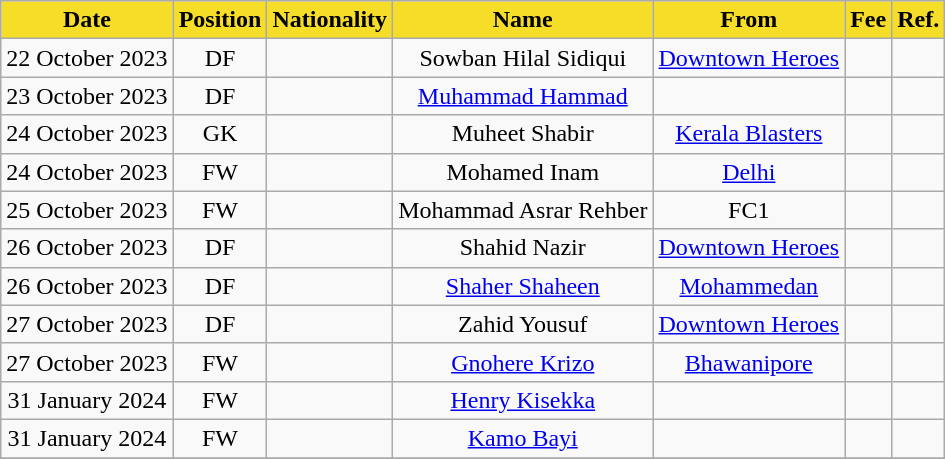<table class="wikitable"  style="text-align:center; ">
<tr>
<th style="background:#F6DD28; color:#020202;">Date</th>
<th style="background:#F6DD28; color:#020202;">Position</th>
<th style="background:#F6DD28; color:#020202;">Nationality</th>
<th style="background:#F6DD28; color:#020202;">Name</th>
<th style="background:#F6DD28; color:#020202;">From</th>
<th style="background:#F6DD28; color:#020202;">Fee</th>
<th style="background:#F6DD28; color:#020202;">Ref.</th>
</tr>
<tr>
<td>22 October 2023</td>
<td>DF</td>
<td></td>
<td>Sowban Hilal Sidiqui</td>
<td> <a href='#'>Downtown Heroes</a></td>
<td></td>
<td></td>
</tr>
<tr>
<td>23 October 2023</td>
<td>DF</td>
<td></td>
<td><a href='#'>Muhammad Hammad</a></td>
<td></td>
<td></td>
<td></td>
</tr>
<tr>
<td>24 October 2023</td>
<td>GK</td>
<td></td>
<td>Muheet Shabir</td>
<td> <a href='#'>Kerala Blasters</a></td>
<td></td>
<td></td>
</tr>
<tr>
<td>24 October 2023</td>
<td>FW</td>
<td></td>
<td>Mohamed Inam</td>
<td> <a href='#'>Delhi</a></td>
<td></td>
<td></td>
</tr>
<tr>
<td>25 October 2023</td>
<td>FW</td>
<td></td>
<td>Mohammad Asrar Rehber</td>
<td> FC1</td>
<td></td>
<td></td>
</tr>
<tr>
<td>26 October 2023</td>
<td>DF</td>
<td></td>
<td>Shahid Nazir</td>
<td> <a href='#'>Downtown Heroes</a></td>
<td></td>
<td></td>
</tr>
<tr>
<td>26 October 2023</td>
<td>DF</td>
<td></td>
<td><a href='#'>Shaher Shaheen</a></td>
<td> <a href='#'>Mohammedan</a></td>
<td></td>
<td></td>
</tr>
<tr>
<td>27 October 2023</td>
<td>DF</td>
<td></td>
<td>Zahid Yousuf</td>
<td> <a href='#'>Downtown Heroes</a></td>
<td></td>
<td></td>
</tr>
<tr>
<td>27 October 2023</td>
<td>FW</td>
<td></td>
<td><a href='#'>Gnohere Krizo</a></td>
<td> <a href='#'>Bhawanipore</a></td>
<td></td>
<td></td>
</tr>
<tr>
<td>31 January 2024</td>
<td>FW</td>
<td></td>
<td><a href='#'>Henry Kisekka</a></td>
<td></td>
<td></td>
<td></td>
</tr>
<tr>
<td>31 January 2024</td>
<td>FW</td>
<td></td>
<td><a href='#'>Kamo Bayi</a></td>
<td></td>
<td></td>
<td></td>
</tr>
<tr>
</tr>
</table>
